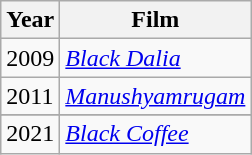<table class="wikitable">
<tr>
<th>Year</th>
<th>Film</th>
</tr>
<tr>
<td>2009</td>
<td><em><a href='#'>Black Dalia</a></em></td>
</tr>
<tr>
<td>2011</td>
<td><em><a href='#'>Manushyamrugam</a></em></td>
</tr>
<tr>
</tr>
<tr>
<td>2021</td>
<td><a href='#'><em>Black Coffee</em></a></td>
</tr>
</table>
